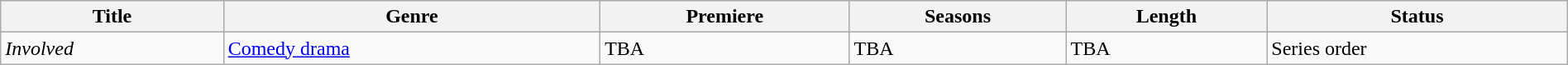<table class="wikitable sortable" style="width:100%;">
<tr>
<th>Title</th>
<th>Genre</th>
<th>Premiere</th>
<th>Seasons</th>
<th>Length</th>
<th>Status</th>
</tr>
<tr>
<td><em>Involved</em></td>
<td><a href='#'>Comedy drama</a></td>
<td>TBA</td>
<td>TBA</td>
<td>TBA</td>
<td>Series order</td>
</tr>
</table>
